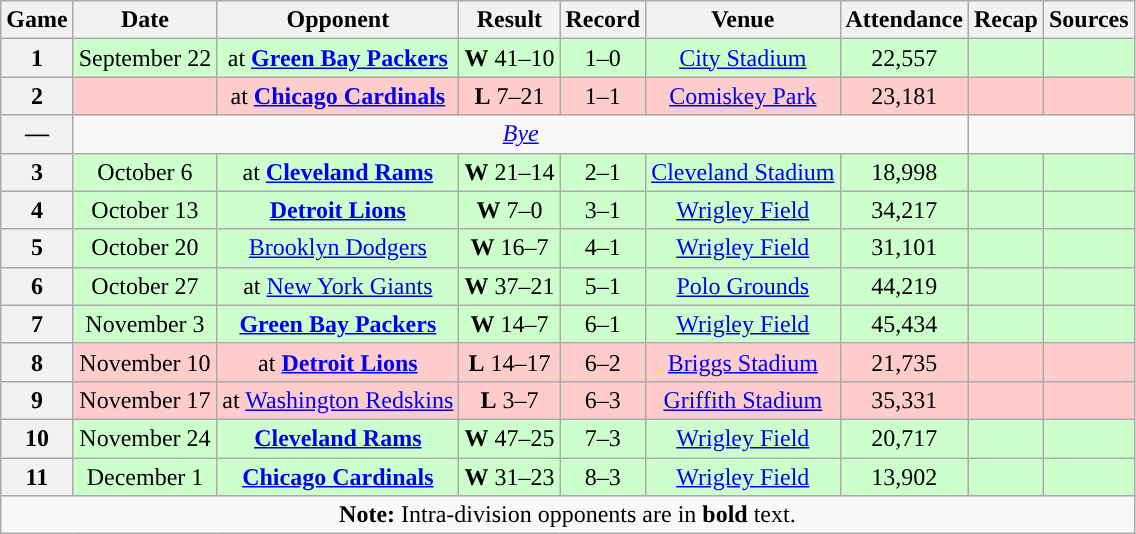<table class="wikitable" style="text-align:center">
<tr>
<th>Game</th>
<th>Date</th>
<th>Opponent</th>
<th>Result</th>
<th>Record</th>
<th>Venue</th>
<th>Attendance</th>
<th>Recap</th>
<th>Sources</th>
</tr>
<tr style="background:#cfc">
<th>1</th>
<td>September 22</td>
<td>at <strong><a href='#'>Green Bay Packers</a></strong></td>
<td><strong>W</strong> 41–10</td>
<td>1–0</td>
<td><a href='#'>City Stadium</a></td>
<td>22,557</td>
<td></td>
<td></td>
</tr>
<tr style="background:#fcc">
<th>2</th>
<td></td>
<td>at <strong><a href='#'>Chicago Cardinals</a></strong></td>
<td><strong>L</strong> 7–21</td>
<td>1–1</td>
<td><a href='#'>Comiskey Park</a></td>
<td>23,181</td>
<td></td>
<td></td>
</tr>
<tr>
<th>—</th>
<td colspan="6"><em><a href='#'>Bye</a></em></td>
</tr>
<tr style="background:#cfc">
<th>3</th>
<td>October 6</td>
<td>at <strong><a href='#'>Cleveland Rams</a></strong></td>
<td><strong>W</strong> 21–14</td>
<td>2–1</td>
<td><a href='#'>Cleveland Stadium</a></td>
<td>18,998</td>
<td></td>
<td></td>
</tr>
<tr style="background:#cfc">
<th>4</th>
<td>October 13</td>
<td><strong><a href='#'>Detroit Lions</a></strong></td>
<td><strong>W</strong> 7–0</td>
<td>3–1</td>
<td><a href='#'>Wrigley Field</a></td>
<td>34,217</td>
<td></td>
<td></td>
</tr>
<tr style="background:#cfc">
<th>5</th>
<td>October 20</td>
<td><a href='#'>Brooklyn Dodgers</a></td>
<td><strong>W</strong> 16–7</td>
<td>4–1</td>
<td><a href='#'>Wrigley Field</a></td>
<td>31,101</td>
<td></td>
<td></td>
</tr>
<tr style="background:#cfc">
<th>6</th>
<td>October 27</td>
<td>at <a href='#'>New York Giants</a></td>
<td><strong>W</strong> 37–21</td>
<td>5–1</td>
<td><a href='#'>Polo Grounds</a></td>
<td>44,219</td>
<td></td>
<td></td>
</tr>
<tr style="background:#cfc">
<th>7</th>
<td>November 3</td>
<td><strong><a href='#'>Green Bay Packers</a></strong></td>
<td><strong>W</strong> 14–7</td>
<td>6–1</td>
<td><a href='#'>Wrigley Field</a></td>
<td>45,434</td>
<td></td>
<td></td>
</tr>
<tr style="background:#fcc">
<th>8</th>
<td>November 10</td>
<td>at <strong><a href='#'>Detroit Lions</a></strong></td>
<td><strong>L</strong> 14–17</td>
<td>6–2</td>
<td><a href='#'>Briggs Stadium</a></td>
<td>21,735</td>
<td></td>
<td></td>
</tr>
<tr style="background:#fcc">
<th>9</th>
<td>November 17</td>
<td>at <a href='#'>Washington Redskins</a></td>
<td><strong>L</strong> 3–7</td>
<td>6–3</td>
<td><a href='#'>Griffith Stadium</a></td>
<td>35,331</td>
<td></td>
<td></td>
</tr>
<tr style="background:#cfc">
<th>10</th>
<td>November 24</td>
<td><strong><a href='#'>Cleveland Rams</a></strong></td>
<td><strong>W</strong> 47–25</td>
<td>7–3</td>
<td><a href='#'>Wrigley Field</a></td>
<td>20,717</td>
<td></td>
<td></td>
</tr>
<tr style="background:#cfc">
<th>11</th>
<td>December 1</td>
<td><strong><a href='#'>Chicago Cardinals</a></strong></td>
<td><strong>W</strong> 31–23</td>
<td>8–3</td>
<td><a href='#'>Wrigley Field</a></td>
<td>13,902</td>
<td></td>
<td></td>
</tr>
<tr>
<td colspan="10"><strong>Note:</strong> Intra-division opponents are in <strong>bold</strong> text.</td>
</tr>
</table>
